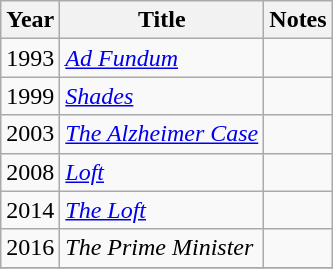<table class="wikitable sortable">
<tr>
<th>Year</th>
<th>Title</th>
<th>Notes</th>
</tr>
<tr>
<td>1993</td>
<td><em><a href='#'>Ad Fundum</a></em></td>
<td></td>
</tr>
<tr>
<td>1999</td>
<td><em><a href='#'>Shades</a></em></td>
<td></td>
</tr>
<tr>
<td>2003</td>
<td><em><a href='#'>The Alzheimer Case</a></em></td>
<td></td>
</tr>
<tr>
<td>2008</td>
<td><em><a href='#'>Loft</a></em></td>
<td></td>
</tr>
<tr>
<td>2014</td>
<td><em><a href='#'>The Loft</a></em></td>
<td></td>
</tr>
<tr>
<td>2016</td>
<td><em>The Prime Minister</em></td>
<td></td>
</tr>
<tr>
</tr>
</table>
